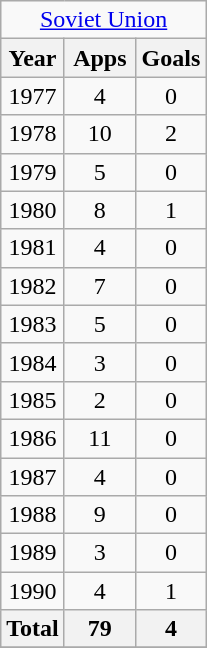<table class="wikitable" style="text-align:center">
<tr>
<td colspan=3><a href='#'>Soviet Union</a></td>
</tr>
<tr>
<th>Year</th>
<th width="40">Apps</th>
<th width="40">Goals</th>
</tr>
<tr>
<td>1977</td>
<td>4</td>
<td>0</td>
</tr>
<tr>
<td>1978</td>
<td>10</td>
<td>2</td>
</tr>
<tr>
<td>1979</td>
<td>5</td>
<td>0</td>
</tr>
<tr>
<td>1980</td>
<td>8</td>
<td>1</td>
</tr>
<tr>
<td>1981</td>
<td>4</td>
<td>0</td>
</tr>
<tr>
<td>1982</td>
<td>7</td>
<td>0</td>
</tr>
<tr>
<td>1983</td>
<td>5</td>
<td>0</td>
</tr>
<tr>
<td>1984</td>
<td>3</td>
<td>0</td>
</tr>
<tr>
<td>1985</td>
<td>2</td>
<td>0</td>
</tr>
<tr>
<td>1986</td>
<td>11</td>
<td>0</td>
</tr>
<tr>
<td>1987</td>
<td>4</td>
<td>0</td>
</tr>
<tr>
<td>1988</td>
<td>9</td>
<td>0</td>
</tr>
<tr>
<td>1989</td>
<td>3</td>
<td>0</td>
</tr>
<tr>
<td>1990</td>
<td>4</td>
<td>1</td>
</tr>
<tr>
<th colspan="1">Total</th>
<th>79</th>
<th>4</th>
</tr>
<tr>
</tr>
</table>
